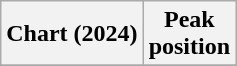<table class="wikitable plainrowheaders" style="text-align:center">
<tr>
<th scope="col">Chart (2024)</th>
<th scope="col">Peak<br>position</th>
</tr>
<tr>
</tr>
</table>
